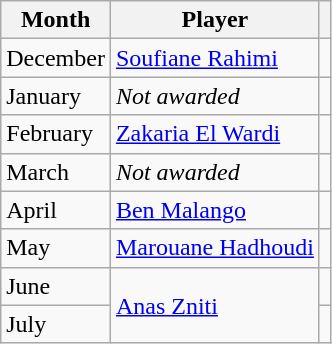<table class="wikitable" style="text-align:left">
<tr>
<th>Month</th>
<th>Player</th>
<th></th>
</tr>
<tr>
<td>December</td>
<td><a href='#'>Soufiane Rahimi</a></td>
<td></td>
</tr>
<tr>
<td>January</td>
<td><em>Not awarded</em></td>
<td></td>
</tr>
<tr>
<td>February</td>
<td><a href='#'>Zakaria El Wardi</a></td>
<td></td>
</tr>
<tr>
<td>March</td>
<td><em>Not awarded</em></td>
<td></td>
</tr>
<tr>
<td>April</td>
<td><a href='#'>Ben Malango</a></td>
<td></td>
</tr>
<tr>
<td>May</td>
<td><a href='#'>Marouane Hadhoudi</a></td>
<td></td>
</tr>
<tr>
<td>June</td>
<td rowspan="2"><a href='#'>Anas Zniti</a></td>
<td></td>
</tr>
<tr>
<td>July</td>
<td></td>
</tr>
</table>
